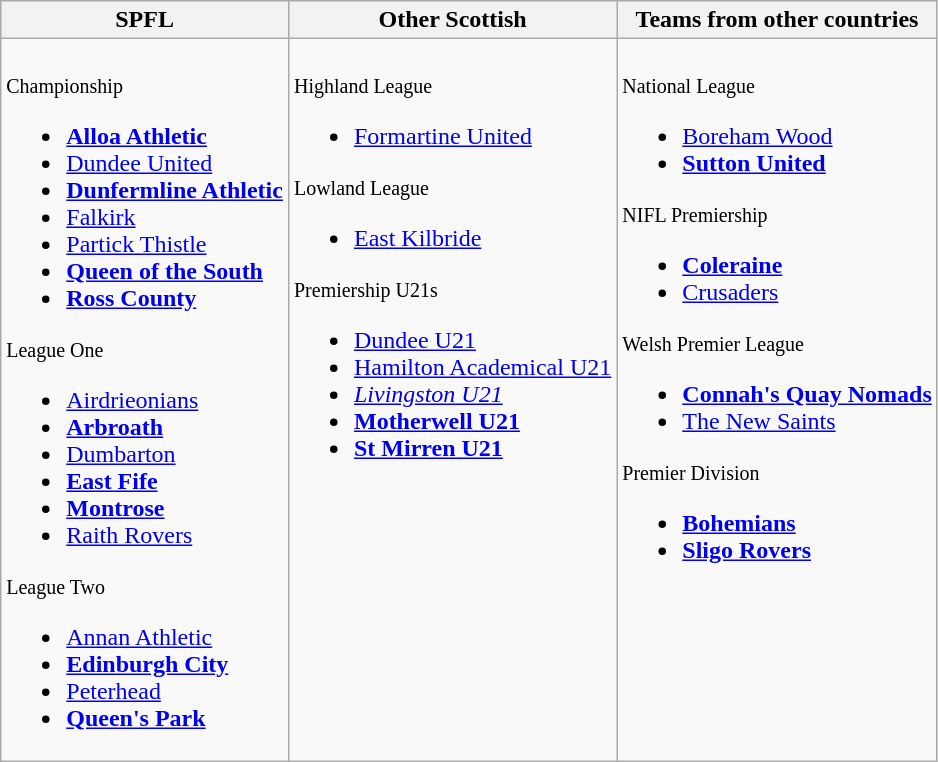<table class="wikitable">
<tr>
<th> SPFL</th>
<th>Other Scottish</th>
<th>Teams from other countries</th>
</tr>
<tr>
<td valign=top><br><small>Championship</small><ul><li><strong><a href='#'>Alloa Athletic</a></strong></li><li><a href='#'>Dundee United</a></li><li><strong><a href='#'>Dunfermline Athletic</a></strong></li><li><a href='#'>Falkirk</a></li><li><a href='#'>Partick Thistle</a></li><li><strong><a href='#'>Queen of the South</a></strong></li><li><strong><a href='#'>Ross County</a></strong></li></ul><small>League One</small><ul><li><a href='#'>Airdrieonians</a></li><li><strong><a href='#'>Arbroath</a></strong></li><li><a href='#'>Dumbarton</a></li><li><strong><a href='#'>East Fife</a></strong></li><li><strong><a href='#'>Montrose</a></strong></li><li><a href='#'>Raith Rovers</a></li></ul><small>League Two</small><ul><li><a href='#'>Annan Athletic</a></li><li><strong><a href='#'>Edinburgh City</a></strong></li><li><a href='#'>Peterhead</a></li><li><strong><a href='#'>Queen's Park</a></strong></li></ul></td>
<td valign=top><br><small>Highland League</small><ul><li><a href='#'>Formartine United</a></li></ul><small>Lowland League</small><ul><li><a href='#'>East Kilbride</a></li></ul><small>Premiership U21s</small><ul><li><a href='#'>Dundee U21</a></li><li><a href='#'>Hamilton Academical U21</a></li><li><em><a href='#'>Livingston U21</a></em></li><li><strong><a href='#'>Motherwell U21</a></strong></li><li><strong><a href='#'>St Mirren U21</a></strong></li></ul></td>
<td valign=top><br><small> National League</small><ul><li><a href='#'>Boreham Wood</a></li><li><strong><a href='#'>Sutton United</a></strong></li></ul><small> NIFL Premiership</small><ul><li><strong><a href='#'>Coleraine</a></strong></li><li><a href='#'>Crusaders</a></li></ul><small> Welsh Premier League</small><ul><li><strong><a href='#'>Connah's Quay Nomads</a></strong></li><li><a href='#'>The New Saints</a></li></ul><small> Premier Division</small><ul><li><strong><a href='#'>Bohemians</a></strong></li><li><strong><a href='#'>Sligo Rovers</a></strong></li></ul></td>
</tr>
</table>
